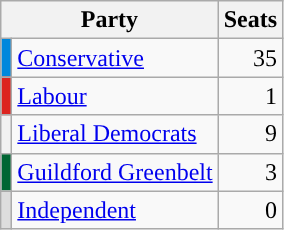<table class="wikitable">
<tr>
<th colspan=2>Party</th>
<th>Seats</th>
</tr>
<tr>
<th style="background-color: #0087DC"></th>
<td><a href='#'>Conservative</a></td>
<td align=right>35</td>
</tr>
<tr>
<th style="background-color: #DC241f"></th>
<td><a href='#'>Labour</a></td>
<td align=right>1</td>
</tr>
<tr>
<th style="background-color: "></th>
<td><a href='#'>Liberal Democrats</a></td>
<td align=right>9</td>
</tr>
<tr>
<th style="background-color: #006633"></th>
<td><a href='#'>Guildford Greenbelt</a></td>
<td align=right>3</td>
</tr>
<tr>
<th style="background-color: #DDDDDD"></th>
<td><a href='#'>Independent</a></td>
<td align=right>0</td>
</tr>
</table>
